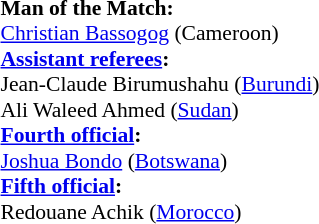<table width=50% style="font-size:90%">
<tr>
<td><br><strong>Man of the Match:</strong>
<br><a href='#'>Christian Bassogog</a> (Cameroon)<br><strong><a href='#'>Assistant referees</a>:</strong>
<br>Jean-Claude Birumushahu (<a href='#'>Burundi</a>)
<br>Ali Waleed Ahmed (<a href='#'>Sudan</a>)
<br><strong><a href='#'>Fourth official</a>:</strong>
<br><a href='#'>Joshua Bondo</a> (<a href='#'>Botswana</a>)
<br><strong><a href='#'>Fifth official</a>:</strong>
<br>Redouane Achik (<a href='#'>Morocco</a>)</td>
</tr>
</table>
